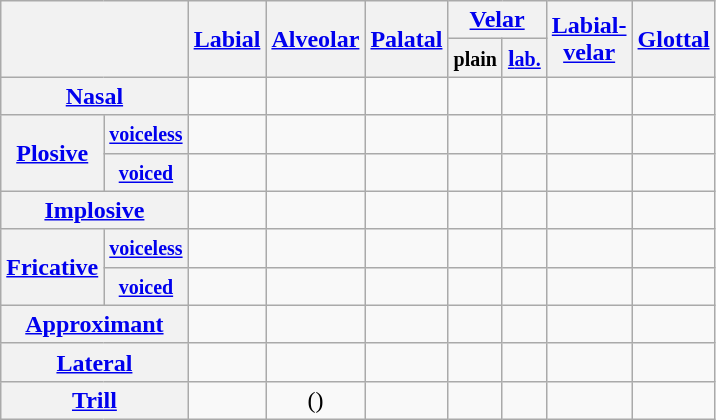<table class="wikitable" style="text-align:center">
<tr>
<th colspan="2" rowspan="2"></th>
<th rowspan="2"><a href='#'>Labial</a></th>
<th rowspan="2"><a href='#'>Alveolar</a></th>
<th rowspan="2"><a href='#'>Palatal</a></th>
<th colspan="2"><a href='#'>Velar</a></th>
<th rowspan="2"><a href='#'>Labial-<br>velar</a></th>
<th rowspan="2"><a href='#'>Glottal</a></th>
</tr>
<tr>
<th><small>plain</small></th>
<th><a href='#'>l<small>ab.</small></a></th>
</tr>
<tr>
<th colspan="2"><a href='#'>Nasal</a></th>
<td></td>
<td></td>
<td></td>
<td></td>
<td></td>
<td></td>
<td></td>
</tr>
<tr>
<th rowspan="2"><a href='#'>Plosive</a></th>
<th><small><a href='#'>voiceless</a></small></th>
<td></td>
<td></td>
<td></td>
<td></td>
<td></td>
<td></td>
<td></td>
</tr>
<tr>
<th><a href='#'><small>voiced</small></a></th>
<td></td>
<td></td>
<td></td>
<td></td>
<td></td>
<td></td>
<td></td>
</tr>
<tr>
<th colspan="2"><a href='#'>Implosive</a></th>
<td></td>
<td></td>
<td></td>
<td></td>
<td></td>
<td></td>
<td></td>
</tr>
<tr>
<th rowspan="2"><a href='#'>Fricative</a></th>
<th><small><a href='#'>voiceless</a></small></th>
<td></td>
<td></td>
<td></td>
<td></td>
<td></td>
<td></td>
<td></td>
</tr>
<tr>
<th><a href='#'><small>voiced</small></a></th>
<td></td>
<td></td>
<td></td>
<td></td>
<td></td>
<td></td>
<td></td>
</tr>
<tr>
<th colspan="2"><a href='#'>Approximant</a></th>
<td></td>
<td></td>
<td></td>
<td></td>
<td></td>
<td></td>
<td></td>
</tr>
<tr>
<th colspan="2"><a href='#'>Lateral</a></th>
<td></td>
<td></td>
<td></td>
<td></td>
<td></td>
<td></td>
<td></td>
</tr>
<tr>
<th colspan="2"><a href='#'>Trill</a></th>
<td></td>
<td>()</td>
<td></td>
<td></td>
<td></td>
<td></td>
<td></td>
</tr>
</table>
